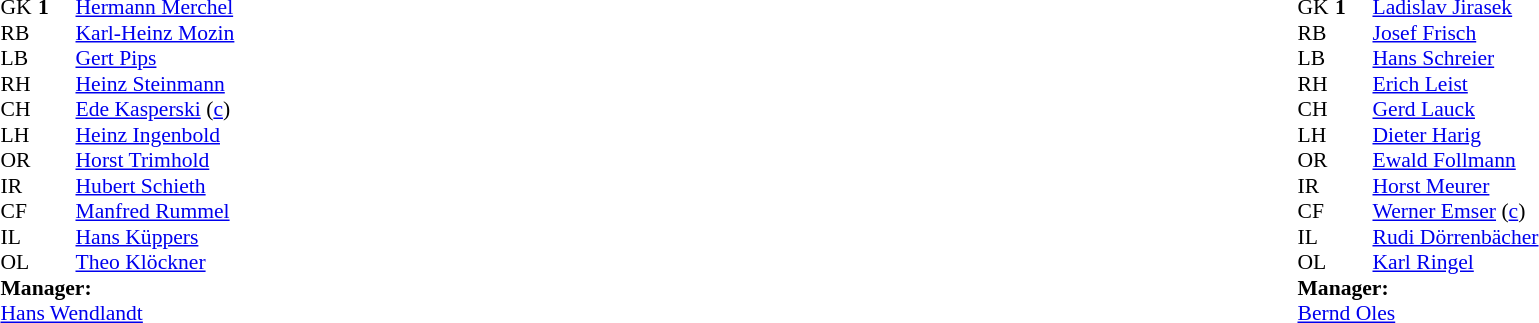<table width="100%">
<tr>
<td valign="top" width="40%"><br><table style="font-size:90%" cellspacing="0" cellpadding="0">
<tr>
<th width=25></th>
<th width=25></th>
</tr>
<tr>
<td>GK</td>
<td><strong>1</strong></td>
<td> <a href='#'>Hermann Merchel</a></td>
</tr>
<tr>
<td>RB</td>
<td></td>
<td> <a href='#'>Karl-Heinz Mozin</a></td>
</tr>
<tr>
<td>LB</td>
<td></td>
<td> <a href='#'>Gert Pips</a></td>
</tr>
<tr>
<td>RH</td>
<td></td>
<td> <a href='#'>Heinz Steinmann</a></td>
</tr>
<tr>
<td>CH</td>
<td></td>
<td> <a href='#'>Ede Kasperski</a> (<a href='#'>c</a>)</td>
</tr>
<tr>
<td>LH</td>
<td></td>
<td> <a href='#'>Heinz Ingenbold</a></td>
</tr>
<tr>
<td>OR</td>
<td></td>
<td> <a href='#'>Horst Trimhold</a></td>
</tr>
<tr>
<td>IR</td>
<td></td>
<td> <a href='#'>Hubert Schieth</a></td>
</tr>
<tr>
<td>CF</td>
<td></td>
<td> <a href='#'>Manfred Rummel</a></td>
</tr>
<tr>
<td>IL</td>
<td></td>
<td> <a href='#'>Hans Küppers</a></td>
</tr>
<tr>
<td>OL</td>
<td></td>
<td> <a href='#'>Theo Klöckner</a></td>
</tr>
<tr>
<td colspan=3><strong>Manager:</strong></td>
</tr>
<tr>
<td colspan=3> <a href='#'>Hans Wendlandt</a></td>
</tr>
</table>
</td>
<td valign="top"></td>
<td valign="top" width="50%"><br><table style="font-size:90%; margin:auto" cellspacing="0" cellpadding="0">
<tr>
<th width=25></th>
<th width=25></th>
</tr>
<tr>
<td>GK</td>
<td><strong>1</strong></td>
<td> <a href='#'>Ladislav Jirasek</a></td>
</tr>
<tr>
<td>RB</td>
<td></td>
<td> <a href='#'>Josef Frisch</a></td>
</tr>
<tr>
<td>LB</td>
<td></td>
<td> <a href='#'>Hans Schreier</a></td>
</tr>
<tr>
<td>RH</td>
<td></td>
<td> <a href='#'>Erich Leist</a></td>
</tr>
<tr>
<td>CH</td>
<td></td>
<td> <a href='#'>Gerd Lauck</a></td>
</tr>
<tr>
<td>LH</td>
<td></td>
<td> <a href='#'>Dieter Harig</a></td>
</tr>
<tr>
<td>OR</td>
<td></td>
<td> <a href='#'>Ewald Follmann</a></td>
</tr>
<tr>
<td>IR</td>
<td></td>
<td> <a href='#'>Horst Meurer</a></td>
</tr>
<tr>
<td>CF</td>
<td></td>
<td> <a href='#'>Werner Emser</a> (<a href='#'>c</a>)</td>
</tr>
<tr>
<td>IL</td>
<td></td>
<td> <a href='#'>Rudi Dörrenbächer</a></td>
</tr>
<tr>
<td>OL</td>
<td></td>
<td> <a href='#'>Karl Ringel</a></td>
</tr>
<tr>
<td colspan=3><strong>Manager:</strong></td>
</tr>
<tr>
<td colspan=3> <a href='#'>Bernd Oles</a></td>
</tr>
</table>
</td>
</tr>
</table>
